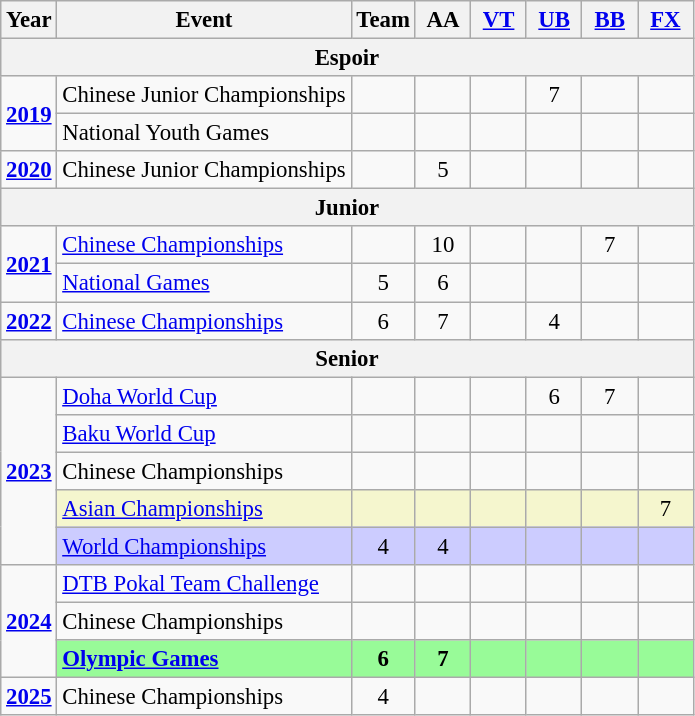<table class="wikitable" style="text-align:center; font-size:95%;">
<tr>
<th align=center>Year</th>
<th align=center>Event</th>
<th style="width:30px;">Team</th>
<th style="width:30px;">AA</th>
<th style="width:30px;"><a href='#'>VT</a></th>
<th style="width:30px;"><a href='#'>UB</a></th>
<th style="width:30px;"><a href='#'>BB</a></th>
<th style="width:30px;"><a href='#'>FX</a></th>
</tr>
<tr>
<th colspan="8"><strong>Espoir</strong></th>
</tr>
<tr>
<td rowspan="2"><strong><a href='#'>2019</a></strong></td>
<td align=left>Chinese Junior Championships</td>
<td></td>
<td></td>
<td></td>
<td>7</td>
<td></td>
<td></td>
</tr>
<tr>
<td align=left>National Youth Games</td>
<td></td>
<td></td>
<td></td>
<td></td>
<td></td>
<td></td>
</tr>
<tr>
<td rowspan="1"><strong><a href='#'>2020</a></strong></td>
<td align=left>Chinese Junior Championships</td>
<td></td>
<td>5</td>
<td></td>
<td></td>
<td></td>
<td></td>
</tr>
<tr>
<th colspan="8"><strong>Junior</strong></th>
</tr>
<tr>
<td rowspan="2"><strong><a href='#'>2021</a></strong></td>
<td align=left><a href='#'>Chinese Championships</a></td>
<td></td>
<td>10</td>
<td></td>
<td></td>
<td>7</td>
<td></td>
</tr>
<tr>
<td align=left><a href='#'>National Games</a></td>
<td>5</td>
<td>6</td>
<td></td>
<td></td>
<td></td>
<td></td>
</tr>
<tr>
<td rowspan="1"><strong><a href='#'>2022</a></strong></td>
<td align=left><a href='#'>Chinese Championships</a></td>
<td>6</td>
<td>7</td>
<td></td>
<td>4</td>
<td></td>
<td></td>
</tr>
<tr>
<th colspan="8"><strong>Senior</strong></th>
</tr>
<tr>
<td rowspan="5"><strong><a href='#'>2023</a></strong></td>
<td align=left><a href='#'>Doha World Cup</a></td>
<td></td>
<td></td>
<td></td>
<td>6</td>
<td>7</td>
<td></td>
</tr>
<tr>
<td align=left><a href='#'>Baku World Cup</a></td>
<td></td>
<td></td>
<td></td>
<td></td>
<td></td>
<td></td>
</tr>
<tr>
<td align=left>Chinese Championships</td>
<td></td>
<td></td>
<td></td>
<td></td>
<td></td>
<td></td>
</tr>
<tr bgcolor="#f5f6ce">
<td align=left><a href='#'>Asian Championships</a></td>
<td></td>
<td></td>
<td></td>
<td></td>
<td></td>
<td>7</td>
</tr>
<tr bgcolor=#CCCCFF>
<td align=left><a href='#'>World Championships</a></td>
<td>4</td>
<td>4</td>
<td></td>
<td></td>
<td></td>
<td></td>
</tr>
<tr>
<td rowspan="3"><strong><a href='#'>2024</a></strong></td>
<td align=left><a href='#'>DTB Pokal Team Challenge</a></td>
<td></td>
<td></td>
<td></td>
<td></td>
<td></td>
<td></td>
</tr>
<tr>
<td align=left>Chinese Championships</td>
<td></td>
<td></td>
<td></td>
<td></td>
<td></td>
<td></td>
</tr>
<tr bgcolor=98FB98>
<td align=left><strong><a href='#'>Olympic Games</a></strong></td>
<td><strong>6</strong></td>
<td><strong>7</strong></td>
<td></td>
<td></td>
<td></td>
<td></td>
</tr>
<tr>
<td rowspan="2"><strong><a href='#'>2025</a></strong></td>
<td align=left>Chinese Championships</td>
<td>4</td>
<td></td>
<td></td>
<td></td>
<td></td>
<td></td>
</tr>
</table>
